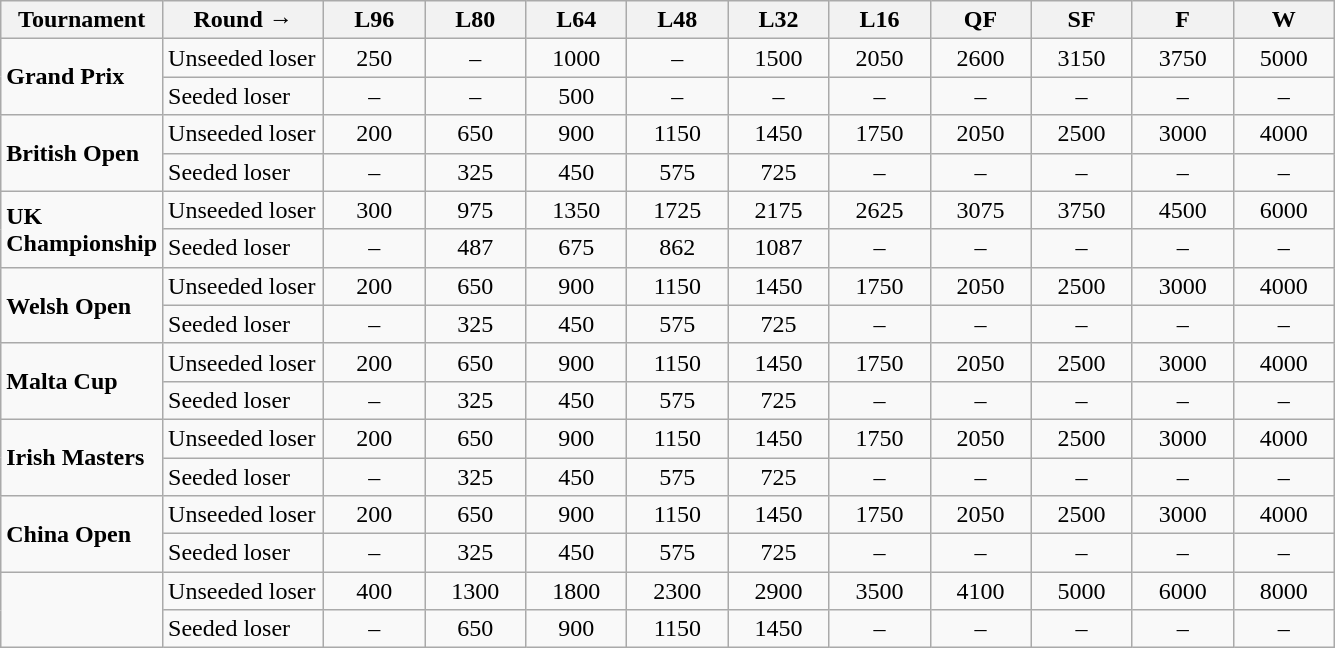<table class="wikitable" style="font-size: 100%; text-align:center">
<tr>
<th width=60>Tournament</th>
<th width=100>Round →</th>
<th width=60><strong>L96</strong></th>
<th width=60><strong>L80</strong></th>
<th width=60><strong>L64</strong></th>
<th width=60><strong>L48</strong></th>
<th width=60><strong>L32</strong></th>
<th width=60><strong>L16</strong></th>
<th width=60><strong>QF</strong></th>
<th width=60><strong>SF</strong></th>
<th width=60><strong>F</strong></th>
<th width=60><strong>W</strong></th>
</tr>
<tr>
<td rowspan="2" align="left"><strong>Grand Prix</strong></td>
<td align="left">Unseeded loser</td>
<td>250</td>
<td>–</td>
<td>1000</td>
<td>–</td>
<td>1500</td>
<td>2050</td>
<td>2600</td>
<td>3150</td>
<td>3750</td>
<td>5000</td>
</tr>
<tr>
<td align="left">Seeded loser</td>
<td>–</td>
<td>–</td>
<td>500</td>
<td>–</td>
<td>–</td>
<td>–</td>
<td>–</td>
<td>–</td>
<td>–</td>
<td>–</td>
</tr>
<tr>
<td rowspan="2" align="left"><strong>British Open</strong></td>
<td align="left">Unseeded loser</td>
<td>200</td>
<td>650</td>
<td>900</td>
<td>1150</td>
<td>1450</td>
<td>1750</td>
<td>2050</td>
<td>2500</td>
<td>3000</td>
<td>4000</td>
</tr>
<tr>
<td align="left">Seeded loser</td>
<td>–</td>
<td>325</td>
<td>450</td>
<td>575</td>
<td>725</td>
<td>–</td>
<td>–</td>
<td>–</td>
<td>–</td>
<td>–</td>
</tr>
<tr>
<td rowspan="2" align="left"><strong>UK Championship</strong></td>
<td align="left">Unseeded loser</td>
<td>300</td>
<td>975</td>
<td>1350</td>
<td>1725</td>
<td>2175</td>
<td>2625</td>
<td>3075</td>
<td>3750</td>
<td>4500</td>
<td>6000</td>
</tr>
<tr>
<td align="left">Seeded loser</td>
<td>–</td>
<td>487</td>
<td>675</td>
<td>862</td>
<td>1087</td>
<td>–</td>
<td>–</td>
<td>–</td>
<td>–</td>
<td>–</td>
</tr>
<tr>
<td rowspan="2" align="left"><strong>Welsh Open</strong></td>
<td align="left">Unseeded loser</td>
<td>200</td>
<td>650</td>
<td>900</td>
<td>1150</td>
<td>1450</td>
<td>1750</td>
<td>2050</td>
<td>2500</td>
<td>3000</td>
<td>4000</td>
</tr>
<tr>
<td align="left">Seeded loser</td>
<td>–</td>
<td>325</td>
<td>450</td>
<td>575</td>
<td>725</td>
<td>–</td>
<td>–</td>
<td>–</td>
<td>–</td>
<td>–</td>
</tr>
<tr>
<td rowspan="2" align="left"><strong>Malta Cup</strong></td>
<td align="left">Unseeded loser</td>
<td>200</td>
<td>650</td>
<td>900</td>
<td>1150</td>
<td>1450</td>
<td>1750</td>
<td>2050</td>
<td>2500</td>
<td>3000</td>
<td>4000</td>
</tr>
<tr>
<td align="left">Seeded loser</td>
<td>–</td>
<td>325</td>
<td>450</td>
<td>575</td>
<td>725</td>
<td>–</td>
<td>–</td>
<td>–</td>
<td>–</td>
<td>–</td>
</tr>
<tr>
<td rowspan="2" align="left"><strong>Irish Masters</strong></td>
<td align="left">Unseeded loser</td>
<td>200</td>
<td>650</td>
<td>900</td>
<td>1150</td>
<td>1450</td>
<td>1750</td>
<td>2050</td>
<td>2500</td>
<td>3000</td>
<td>4000</td>
</tr>
<tr>
<td align="left">Seeded loser</td>
<td>–</td>
<td>325</td>
<td>450</td>
<td>575</td>
<td>725</td>
<td>–</td>
<td>–</td>
<td>–</td>
<td>–</td>
<td>–</td>
</tr>
<tr>
<td rowspan="2" align="left"><strong>China Open</strong></td>
<td align="left">Unseeded loser</td>
<td>200</td>
<td>650</td>
<td>900</td>
<td>1150</td>
<td>1450</td>
<td>1750</td>
<td>2050</td>
<td>2500</td>
<td>3000</td>
<td>4000</td>
</tr>
<tr>
<td align="left">Seeded loser</td>
<td>–</td>
<td>325</td>
<td>450</td>
<td>575</td>
<td>725</td>
<td>–</td>
<td>–</td>
<td>–</td>
<td>–</td>
<td>–</td>
</tr>
<tr>
<td rowspan="2" align="left"></td>
<td align="left">Unseeded loser</td>
<td>400</td>
<td>1300</td>
<td>1800</td>
<td>2300</td>
<td>2900</td>
<td>3500</td>
<td>4100</td>
<td>5000</td>
<td>6000</td>
<td>8000</td>
</tr>
<tr>
<td align="left">Seeded loser</td>
<td>–</td>
<td>650</td>
<td>900</td>
<td>1150</td>
<td>1450</td>
<td>–</td>
<td>–</td>
<td>–</td>
<td>–</td>
<td>–</td>
</tr>
</table>
